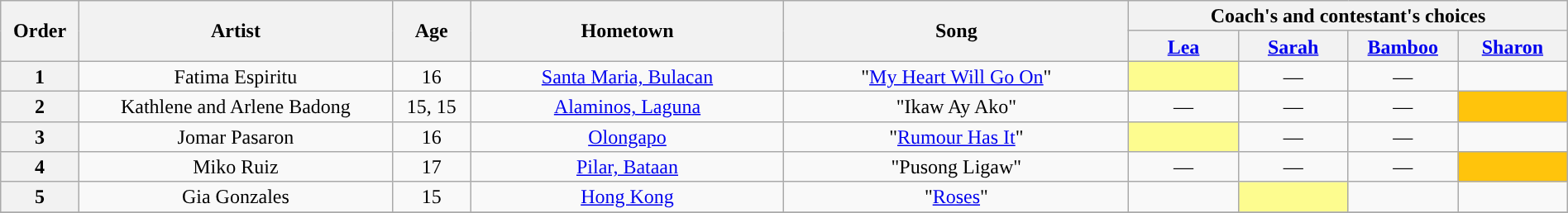<table class="wikitable" style="text-align:center; line-height:17px;width:100%;">
<tr>
<th scope="col" rowspan="2" width="05%">Order</th>
<th scope="col" rowspan="2" width="20%">Artist</th>
<th scope="col" rowspan="2" width="05%">Age</th>
<th scope="col" rowspan="2" width="20%">Hometown</th>
<th scope="col" rowspan="2" width="22%">Song</th>
<th scope="col" colspan="4" width="28%">Coach's and contestant's choices</th>
</tr>
<tr>
<th width="07%"><a href='#'>Lea</a></th>
<th width="07%"><a href='#'>Sarah</a></th>
<th width="07%"><a href='#'>Bamboo</a></th>
<th width="07%"><a href='#'>Sharon</a></th>
</tr>
<tr>
<th>1</th>
<td>Fatima Espiritu</td>
<td>16</td>
<td><a href='#'>Santa Maria, Bulacan</a></td>
<td>"<a href='#'>My Heart Will Go On</a>"</td>
<td style="background:#fdfc8f;"><strong></strong></td>
<td>—</td>
<td>—</td>
<td><strong></strong></td>
</tr>
<tr>
<th>2</th>
<td>Kathlene and Arlene Badong</td>
<td>15, 15</td>
<td><a href='#'>Alaminos, Laguna</a></td>
<td>"Ikaw Ay Ako"</td>
<td>—</td>
<td>—</td>
<td>—</td>
<td style="background:#FFC40C;"><strong></strong></td>
</tr>
<tr>
<th>3</th>
<td>Jomar Pasaron</td>
<td>16</td>
<td><a href='#'>Olongapo</a></td>
<td>"<a href='#'>Rumour Has It</a>"</td>
<td style="background:#fdfc8f;"><strong></strong></td>
<td>—</td>
<td>—</td>
<td><strong></strong></td>
</tr>
<tr>
<th>4</th>
<td>Miko Ruiz</td>
<td>17</td>
<td><a href='#'>Pilar, Bataan</a></td>
<td>"Pusong Ligaw"</td>
<td>—</td>
<td>—</td>
<td>—</td>
<td style="background:#FFC40C;"><strong></strong></td>
</tr>
<tr>
<th>5</th>
<td>Gia Gonzales</td>
<td>15</td>
<td><a href='#'>Hong Kong</a></td>
<td>"<a href='#'>Roses</a>"</td>
<td><strong></strong></td>
<td style="background:#fdfc8f;"><strong></strong></td>
<td><strong></strong></td>
<td><strong></strong></td>
</tr>
<tr>
</tr>
</table>
